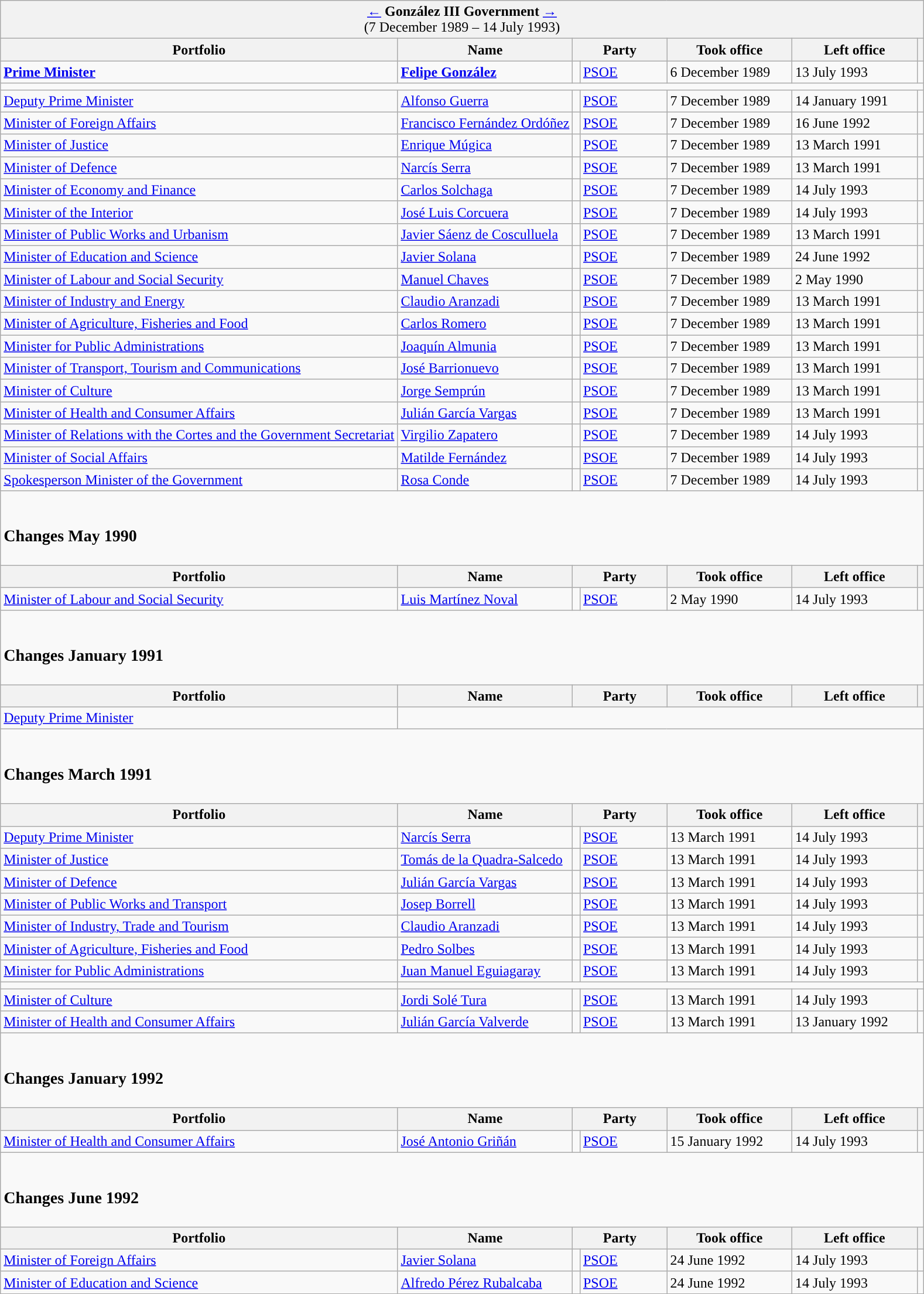<table class="wikitable">
<tr>
<td colspan="7" bgcolor="#F2F2F2" align="center"><a href='#'>←</a> <strong>González III Government</strong> <a href='#'>→</a><br>(7 December 1989 – 14 July 1993)</td>
</tr>
<tr>
<th>Portfolio</th>
<th>Name</th>
<th width="100px" colspan="2">Party</th>
<th width="135px">Took office</th>
<th width="135px">Left office</th>
<th></th>
</tr>
<tr>
<td><strong><a href='#'>Prime Minister</a></strong></td>
<td><strong><a href='#'>Felipe González</a></strong></td>
<td width="1" style="background-color:"></td>
<td><a href='#'>PSOE</a></td>
<td>6 December 1989</td>
<td>13 July 1993</td>
<td align="center"></td>
</tr>
<tr>
<td colspan="7"></td>
</tr>
<tr>
<td><a href='#'>Deputy Prime Minister</a></td>
<td><a href='#'>Alfonso Guerra</a></td>
<td style="background-color:"></td>
<td><a href='#'>PSOE</a></td>
<td>7 December 1989</td>
<td>14 January 1991</td>
<td align="center"></td>
</tr>
<tr>
<td><a href='#'>Minister of Foreign Affairs</a></td>
<td><a href='#'>Francisco Fernández Ordóñez</a></td>
<td style="background-color:"></td>
<td><a href='#'>PSOE</a></td>
<td>7 December 1989</td>
<td>16 June 1992</td>
<td align="center"></td>
</tr>
<tr>
<td><a href='#'>Minister of Justice</a></td>
<td><a href='#'>Enrique Múgica</a></td>
<td style="background-color:"></td>
<td><a href='#'>PSOE</a></td>
<td>7 December 1989</td>
<td>13 March 1991</td>
<td align="center"></td>
</tr>
<tr>
<td><a href='#'>Minister of Defence</a></td>
<td><a href='#'>Narcís Serra</a></td>
<td style="background-color:"></td>
<td><a href='#'>PSOE</a> </td>
<td>7 December 1989</td>
<td>13 March 1991</td>
<td align="center"></td>
</tr>
<tr>
<td><a href='#'>Minister of Economy and Finance</a></td>
<td><a href='#'>Carlos Solchaga</a></td>
<td style="background-color:"></td>
<td><a href='#'>PSOE</a></td>
<td>7 December 1989</td>
<td>14 July 1993</td>
<td align="center"></td>
</tr>
<tr>
<td><a href='#'>Minister of the Interior</a></td>
<td><a href='#'>José Luis Corcuera</a></td>
<td style="background-color:"></td>
<td><a href='#'>PSOE</a></td>
<td>7 December 1989</td>
<td>14 July 1993</td>
<td align="center"></td>
</tr>
<tr>
<td><a href='#'>Minister of Public Works and Urbanism</a></td>
<td><a href='#'>Javier Sáenz de Cosculluela</a></td>
<td style="background-color:"></td>
<td><a href='#'>PSOE</a></td>
<td>7 December 1989</td>
<td>13 March 1991</td>
<td align="center"></td>
</tr>
<tr>
<td><a href='#'>Minister of Education and Science</a></td>
<td><a href='#'>Javier Solana</a></td>
<td style="background-color:"></td>
<td><a href='#'>PSOE</a></td>
<td>7 December 1989</td>
<td>24 June 1992</td>
<td align="center"></td>
</tr>
<tr>
<td><a href='#'>Minister of Labour and Social Security</a></td>
<td><a href='#'>Manuel Chaves</a></td>
<td style="background-color:"></td>
<td><a href='#'>PSOE</a></td>
<td>7 December 1989</td>
<td>2 May 1990</td>
<td align="center"></td>
</tr>
<tr>
<td><a href='#'>Minister of Industry and Energy</a></td>
<td><a href='#'>Claudio Aranzadi</a></td>
<td style="background-color:"></td>
<td><a href='#'>PSOE</a> </td>
<td>7 December 1989</td>
<td>13 March 1991</td>
<td align="center"></td>
</tr>
<tr>
<td><a href='#'>Minister of Agriculture, Fisheries and Food</a></td>
<td><a href='#'>Carlos Romero</a></td>
<td style="background-color:"></td>
<td><a href='#'>PSOE</a></td>
<td>7 December 1989</td>
<td>13 March 1991</td>
<td align="center"></td>
</tr>
<tr>
<td><a href='#'>Minister for Public Administrations</a></td>
<td><a href='#'>Joaquín Almunia</a></td>
<td style="background-color:"></td>
<td><a href='#'>PSOE</a></td>
<td>7 December 1989</td>
<td>13 March 1991</td>
<td align="center"></td>
</tr>
<tr>
<td><a href='#'>Minister of Transport, Tourism and Communications</a></td>
<td><a href='#'>José Barrionuevo</a></td>
<td style="background-color:"></td>
<td><a href='#'>PSOE</a></td>
<td>7 December 1989</td>
<td>13 March 1991</td>
<td align="center"></td>
</tr>
<tr>
<td><a href='#'>Minister of Culture</a></td>
<td><a href='#'>Jorge Semprún</a></td>
<td style="background-color:"></td>
<td><a href='#'>PSOE</a> </td>
<td>7 December 1989</td>
<td>13 March 1991</td>
<td align="center"></td>
</tr>
<tr>
<td><a href='#'>Minister of Health and Consumer Affairs</a></td>
<td><a href='#'>Julián García Vargas</a></td>
<td style="background-color:"></td>
<td><a href='#'>PSOE</a></td>
<td>7 December 1989</td>
<td>13 March 1991</td>
<td align="center"></td>
</tr>
<tr>
<td><a href='#'>Minister of Relations with the Cortes and the Government Secretariat</a></td>
<td><a href='#'>Virgilio Zapatero</a></td>
<td style="background-color:"></td>
<td><a href='#'>PSOE</a></td>
<td>7 December 1989</td>
<td>14 July 1993</td>
<td align="center"></td>
</tr>
<tr>
<td><a href='#'>Minister of Social Affairs</a></td>
<td><a href='#'>Matilde Fernández</a></td>
<td style="background-color:"></td>
<td><a href='#'>PSOE</a></td>
<td>7 December 1989</td>
<td>14 July 1993</td>
<td align="center"></td>
</tr>
<tr>
<td><a href='#'>Spokesperson Minister of the Government</a></td>
<td><a href='#'>Rosa Conde</a></td>
<td style="background-color:"></td>
<td><a href='#'>PSOE</a> </td>
<td>7 December 1989</td>
<td>14 July 1993</td>
<td align="center"></td>
</tr>
<tr>
<td colspan="7"><br><h3>Changes May 1990</h3></td>
</tr>
<tr>
<th>Portfolio</th>
<th>Name</th>
<th colspan="2">Party</th>
<th>Took office</th>
<th>Left office</th>
<th></th>
</tr>
<tr>
<td><a href='#'>Minister of Labour and Social Security</a></td>
<td><a href='#'>Luis Martínez Noval</a></td>
<td style="background-color:"></td>
<td><a href='#'>PSOE</a></td>
<td>2 May 1990</td>
<td>14 July 1993</td>
<td align="center"></td>
</tr>
<tr>
<td colspan="7"><br><h3>Changes January 1991</h3></td>
</tr>
<tr>
<th>Portfolio</th>
<th>Name</th>
<th colspan="2">Party</th>
<th>Took office</th>
<th>Left office</th>
<th></th>
</tr>
<tr>
<td><a href='#'>Deputy Prime Minister</a></td>
<td colspan="6"></td>
</tr>
<tr>
<td colspan="7"><br><h3>Changes March 1991</h3></td>
</tr>
<tr>
<th>Portfolio</th>
<th>Name</th>
<th colspan="2">Party</th>
<th>Took office</th>
<th>Left office</th>
<th></th>
</tr>
<tr>
<td><a href='#'>Deputy Prime Minister</a></td>
<td><a href='#'>Narcís Serra</a></td>
<td style="background-color:"></td>
<td><a href='#'>PSOE</a> </td>
<td>13 March 1991</td>
<td>14 July 1993</td>
<td align="center"></td>
</tr>
<tr>
<td><a href='#'>Minister of Justice</a></td>
<td><a href='#'>Tomás de la Quadra-Salcedo</a></td>
<td style="background-color:"></td>
<td><a href='#'>PSOE</a></td>
<td>13 March 1991</td>
<td>14 July 1993</td>
<td align="center"></td>
</tr>
<tr>
<td><a href='#'>Minister of Defence</a></td>
<td><a href='#'>Julián García Vargas</a></td>
<td style="background-color:"></td>
<td><a href='#'>PSOE</a></td>
<td>13 March 1991</td>
<td>14 July 1993</td>
<td align="center"></td>
</tr>
<tr>
<td><a href='#'>Minister of Public Works and Transport</a></td>
<td><a href='#'>Josep Borrell</a></td>
<td style="background-color:"></td>
<td><a href='#'>PSOE</a></td>
<td>13 March 1991</td>
<td>14 July 1993</td>
<td align="center"></td>
</tr>
<tr>
<td><a href='#'>Minister of Industry, Trade and Tourism</a></td>
<td><a href='#'>Claudio Aranzadi</a></td>
<td style="background-color:"></td>
<td><a href='#'>PSOE</a> </td>
<td>13 March 1991</td>
<td>14 July 1993</td>
<td align="center"></td>
</tr>
<tr>
<td><a href='#'>Minister of Agriculture, Fisheries and Food</a></td>
<td><a href='#'>Pedro Solbes</a></td>
<td style="background-color:"></td>
<td><a href='#'>PSOE</a> </td>
<td>13 March 1991</td>
<td>14 July 1993</td>
<td align="center"></td>
</tr>
<tr>
<td><a href='#'>Minister for Public Administrations</a></td>
<td><a href='#'>Juan Manuel Eguiagaray</a></td>
<td style="background-color:"></td>
<td><a href='#'>PSOE</a></td>
<td>13 March 1991</td>
<td>14 July 1993</td>
<td align="center"></td>
</tr>
<tr>
<td></td>
<td colspan="6"></td>
</tr>
<tr>
<td><a href='#'>Minister of Culture</a></td>
<td><a href='#'>Jordi Solé Tura</a></td>
<td style="background-color:"></td>
<td><a href='#'>PSOE</a> </td>
<td>13 March 1991</td>
<td>14 July 1993</td>
<td align="center"></td>
</tr>
<tr>
<td><a href='#'>Minister of Health and Consumer Affairs</a></td>
<td><a href='#'>Julián García Valverde</a></td>
<td style="background-color:"></td>
<td><a href='#'>PSOE</a></td>
<td>13 March 1991</td>
<td>13 January 1992</td>
<td align="center"></td>
</tr>
<tr>
<td colspan="7"><br><h3>Changes January 1992</h3></td>
</tr>
<tr>
<th>Portfolio</th>
<th>Name</th>
<th colspan="2">Party</th>
<th>Took office</th>
<th>Left office</th>
<th></th>
</tr>
<tr>
<td><a href='#'>Minister of Health and Consumer Affairs</a></td>
<td><a href='#'>José Antonio Griñán</a></td>
<td style="background-color:"></td>
<td><a href='#'>PSOE</a></td>
<td>15 January 1992</td>
<td>14 July 1993</td>
<td align="center"></td>
</tr>
<tr>
<td colspan="7"><br><h3>Changes June 1992</h3></td>
</tr>
<tr>
<th>Portfolio</th>
<th>Name</th>
<th colspan="2">Party</th>
<th>Took office</th>
<th>Left office</th>
<th></th>
</tr>
<tr>
<td><a href='#'>Minister of Foreign Affairs</a></td>
<td><a href='#'>Javier Solana</a></td>
<td style="background-color:"></td>
<td><a href='#'>PSOE</a></td>
<td>24 June 1992</td>
<td>14 July 1993</td>
<td align="center"></td>
</tr>
<tr>
<td><a href='#'>Minister of Education and Science</a></td>
<td><a href='#'>Alfredo Pérez Rubalcaba</a></td>
<td style="background-color:"></td>
<td><a href='#'>PSOE</a></td>
<td>24 June 1992</td>
<td>14 July 1993</td>
<td align="center"></td>
</tr>
</table>
